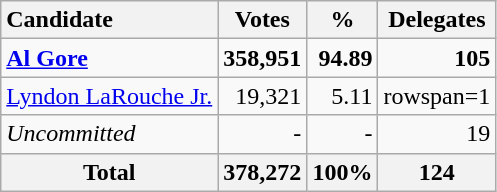<table class="wikitable sortable" style="text-align:right;">
<tr>
<th style="text-align:left;">Candidate</th>
<th>Votes</th>
<th>%</th>
<th>Delegates</th>
</tr>
<tr>
<td style="text-align:left;" data-sort-name="Gore, Al"><strong><a href='#'>Al Gore</a></strong></td>
<td><strong>358,951</strong></td>
<td><strong>94.89</strong></td>
<td><strong>105</strong></td>
</tr>
<tr>
<td style="text-align:left;" data-sort-name="LaRouche, Lyndon"><a href='#'>Lyndon LaRouche Jr.</a></td>
<td>19,321</td>
<td>5.11</td>
<td>rowspan=1 </td>
</tr>
<tr>
<td style="text-align:left;" data-sort-value="ZZZ"><em>Uncommitted</em></td>
<td>-</td>
<td>-</td>
<td>19</td>
</tr>
<tr>
<th>Total</th>
<th>378,272</th>
<th>100%</th>
<th>124</th>
</tr>
</table>
